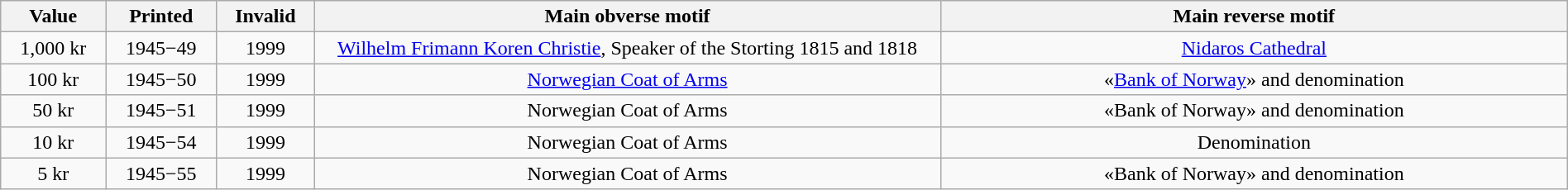<table class="wikitable" style="width:100%; text-align:center;">
<tr>
<th>Value</th>
<th>Printed</th>
<th>Invalid</th>
<th style="width:40%;">Main obverse motif</th>
<th style="width:40%;">Main reverse motif</th>
</tr>
<tr>
<td>1,000 kr</td>
<td>1945−49</td>
<td>1999</td>
<td><a href='#'>Wilhelm Frimann Koren Christie</a>, Speaker of the Storting 1815 and 1818</td>
<td><a href='#'>Nidaros Cathedral</a></td>
</tr>
<tr>
<td>100 kr</td>
<td>1945−50</td>
<td>1999</td>
<td><a href='#'>Norwegian Coat of Arms</a></td>
<td>«<a href='#'>Bank of Norway</a>» and denomination</td>
</tr>
<tr>
<td>50 kr</td>
<td>1945−51</td>
<td>1999</td>
<td>Norwegian Coat of Arms</td>
<td>«Bank of Norway» and denomination</td>
</tr>
<tr>
<td>10 kr</td>
<td>1945−54</td>
<td>1999</td>
<td>Norwegian Coat of Arms</td>
<td>Denomination</td>
</tr>
<tr>
<td>5 kr</td>
<td>1945−55</td>
<td>1999</td>
<td>Norwegian Coat of Arms</td>
<td>«Bank of Norway» and denomination</td>
</tr>
</table>
